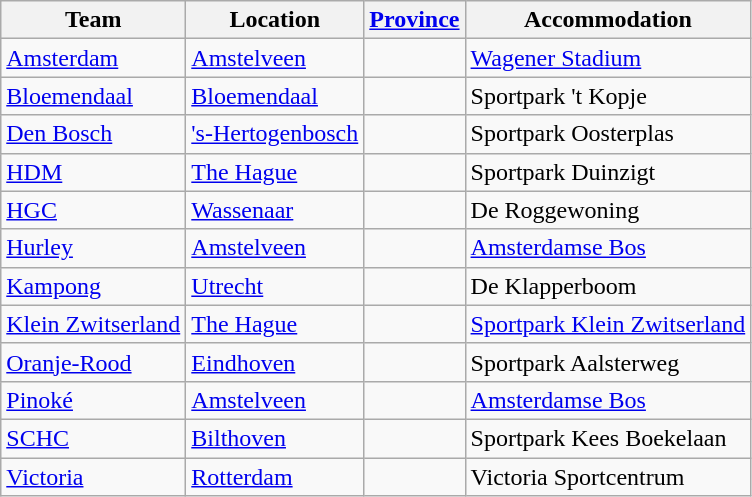<table class="wikitable sortable">
<tr>
<th>Team</th>
<th>Location</th>
<th><a href='#'>Province</a></th>
<th>Accommodation</th>
</tr>
<tr>
<td><a href='#'>Amsterdam</a></td>
<td><a href='#'>Amstelveen</a></td>
<td></td>
<td><a href='#'>Wagener Stadium</a></td>
</tr>
<tr>
<td><a href='#'>Bloemendaal</a></td>
<td><a href='#'>Bloemendaal</a></td>
<td></td>
<td>Sportpark 't Kopje</td>
</tr>
<tr>
<td><a href='#'>Den Bosch</a></td>
<td><a href='#'>'s-Hertogenbosch</a></td>
<td></td>
<td>Sportpark Oosterplas</td>
</tr>
<tr>
<td><a href='#'>HDM</a></td>
<td><a href='#'>The Hague</a></td>
<td></td>
<td>Sportpark Duinzigt</td>
</tr>
<tr>
<td><a href='#'>HGC</a></td>
<td><a href='#'>Wassenaar</a></td>
<td></td>
<td>De Roggewoning</td>
</tr>
<tr>
<td><a href='#'>Hurley</a></td>
<td><a href='#'>Amstelveen</a></td>
<td></td>
<td><a href='#'>Amsterdamse Bos</a></td>
</tr>
<tr>
<td><a href='#'>Kampong</a></td>
<td><a href='#'>Utrecht</a></td>
<td></td>
<td>De Klapperboom</td>
</tr>
<tr>
<td><a href='#'>Klein Zwitserland</a></td>
<td><a href='#'>The Hague</a></td>
<td></td>
<td><a href='#'>Sportpark Klein Zwitserland</a></td>
</tr>
<tr>
<td><a href='#'>Oranje-Rood</a></td>
<td><a href='#'>Eindhoven</a></td>
<td></td>
<td>Sportpark Aalsterweg</td>
</tr>
<tr>
<td><a href='#'>Pinoké</a></td>
<td><a href='#'>Amstelveen</a></td>
<td></td>
<td><a href='#'>Amsterdamse Bos</a></td>
</tr>
<tr>
<td><a href='#'>SCHC</a></td>
<td><a href='#'>Bilthoven</a></td>
<td></td>
<td>Sportpark Kees Boekelaan</td>
</tr>
<tr>
<td><a href='#'>Victoria</a></td>
<td><a href='#'>Rotterdam</a></td>
<td></td>
<td>Victoria Sportcentrum</td>
</tr>
</table>
